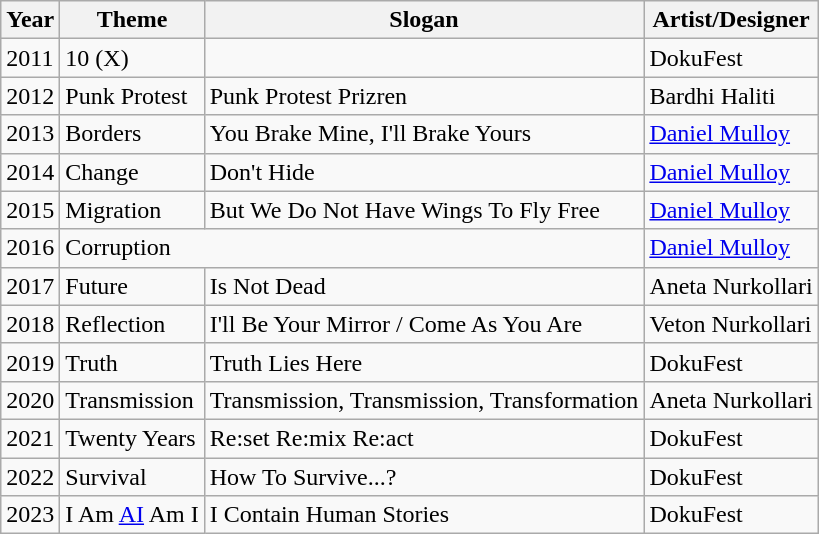<table class="wikitable">
<tr>
<th>Year</th>
<th>Theme</th>
<th>Slogan</th>
<th>Artist/Designer</th>
</tr>
<tr>
<td>2011</td>
<td>10 (X)</td>
<td></td>
<td>DokuFest</td>
</tr>
<tr>
<td>2012</td>
<td>Punk Protest</td>
<td>Punk Protest Prizren</td>
<td>Bardhi Haliti</td>
</tr>
<tr>
<td>2013</td>
<td>Borders</td>
<td>You Brake Mine, I'll Brake Yours</td>
<td><a href='#'>Daniel Mulloy</a></td>
</tr>
<tr>
<td>2014</td>
<td>Change</td>
<td>Don't Hide</td>
<td><a href='#'>Daniel Mulloy</a></td>
</tr>
<tr>
<td>2015</td>
<td>Migration</td>
<td>But We Do Not Have Wings To Fly Free</td>
<td><a href='#'>Daniel Mulloy</a></td>
</tr>
<tr>
<td>2016</td>
<td colspan="2">Corruption</td>
<td><a href='#'>Daniel Mulloy</a></td>
</tr>
<tr>
<td>2017</td>
<td>Future</td>
<td>Is Not Dead</td>
<td>Aneta Nurkollari</td>
</tr>
<tr>
<td>2018</td>
<td>Reflection</td>
<td>I'll Be Your Mirror / Come As You Are</td>
<td>Veton Nurkollari</td>
</tr>
<tr>
<td>2019</td>
<td>Truth</td>
<td>Truth Lies Here</td>
<td>DokuFest</td>
</tr>
<tr>
<td>2020</td>
<td>Transmission</td>
<td>Transmission, Transmission, Transformation</td>
<td>Aneta Nurkollari</td>
</tr>
<tr>
<td>2021</td>
<td>Twenty Years</td>
<td>Re:set Re:mix Re:act</td>
<td>DokuFest</td>
</tr>
<tr>
<td>2022</td>
<td>Survival</td>
<td>How To Survive...?</td>
<td>DokuFest</td>
</tr>
<tr>
<td>2023</td>
<td>I Am <a href='#'>AI</a> Am I</td>
<td>I Contain Human Stories</td>
<td>DokuFest</td>
</tr>
</table>
